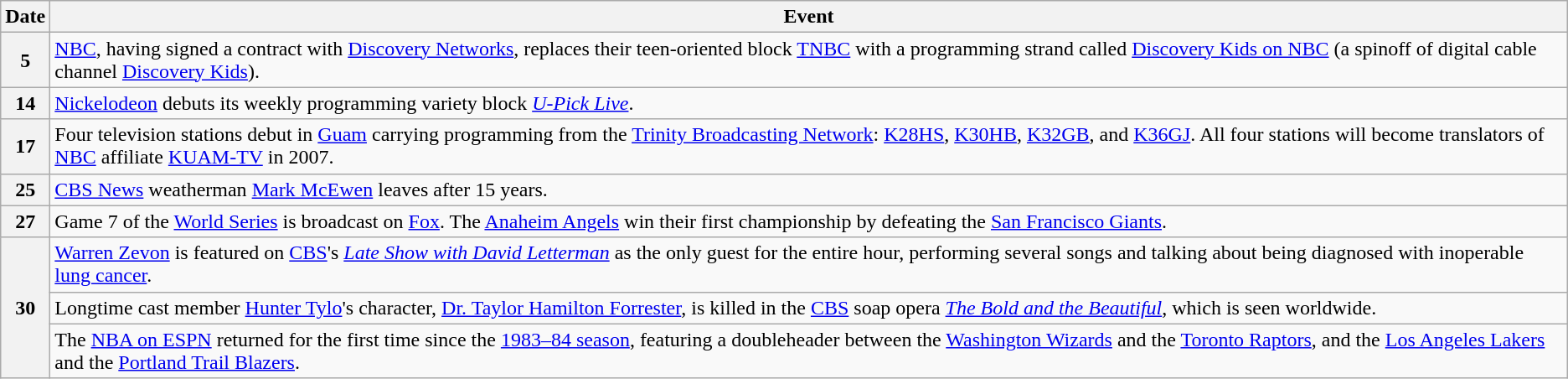<table class="wikitable">
<tr>
<th>Date</th>
<th>Event</th>
</tr>
<tr>
<th>5</th>
<td><a href='#'>NBC</a>, having signed a contract with <a href='#'>Discovery Networks</a>, replaces their teen-oriented block <a href='#'>TNBC</a> with a programming strand called <a href='#'>Discovery Kids on NBC</a> (a spinoff of digital cable channel <a href='#'>Discovery Kids</a>).</td>
</tr>
<tr>
<th>14</th>
<td><a href='#'>Nickelodeon</a> debuts its weekly programming variety block <em><a href='#'>U-Pick Live</a></em>.</td>
</tr>
<tr>
<th>17</th>
<td>Four television stations debut in <a href='#'>Guam</a> carrying programming from the <a href='#'>Trinity Broadcasting Network</a>: <a href='#'>K28HS</a>, <a href='#'>K30HB</a>, <a href='#'>K32GB</a>, and <a href='#'>K36GJ</a>. All four stations will become translators of <a href='#'>NBC</a> affiliate <a href='#'>KUAM-TV</a> in 2007.</td>
</tr>
<tr>
<th>25</th>
<td><a href='#'>CBS News</a> weatherman <a href='#'>Mark McEwen</a> leaves after 15 years.</td>
</tr>
<tr>
<th>27</th>
<td>Game 7 of the <a href='#'>World Series</a> is broadcast on <a href='#'>Fox</a>. The <a href='#'>Anaheim Angels</a> win their first championship by defeating the <a href='#'>San Francisco Giants</a>.</td>
</tr>
<tr>
<th rowspan="3">30</th>
<td><a href='#'>Warren Zevon</a> is featured on <a href='#'>CBS</a>'s <em><a href='#'>Late Show with David Letterman</a></em> as the only guest for the entire hour, performing several songs and talking about being diagnosed with inoperable <a href='#'>lung cancer</a>.</td>
</tr>
<tr>
<td>Longtime cast member <a href='#'>Hunter Tylo</a>'s character, <a href='#'>Dr. Taylor Hamilton Forrester</a>, is killed in the <a href='#'>CBS</a> soap opera <em><a href='#'>The Bold and the Beautiful</a></em>, which is seen worldwide.</td>
</tr>
<tr>
<td>The <a href='#'>NBA on ESPN</a> returned for the first time since the <a href='#'>1983–84 season</a>, featuring a doubleheader between the <a href='#'>Washington Wizards</a> and the <a href='#'>Toronto Raptors</a>, and the <a href='#'>Los Angeles Lakers</a> and the <a href='#'>Portland Trail Blazers</a>.</td>
</tr>
</table>
